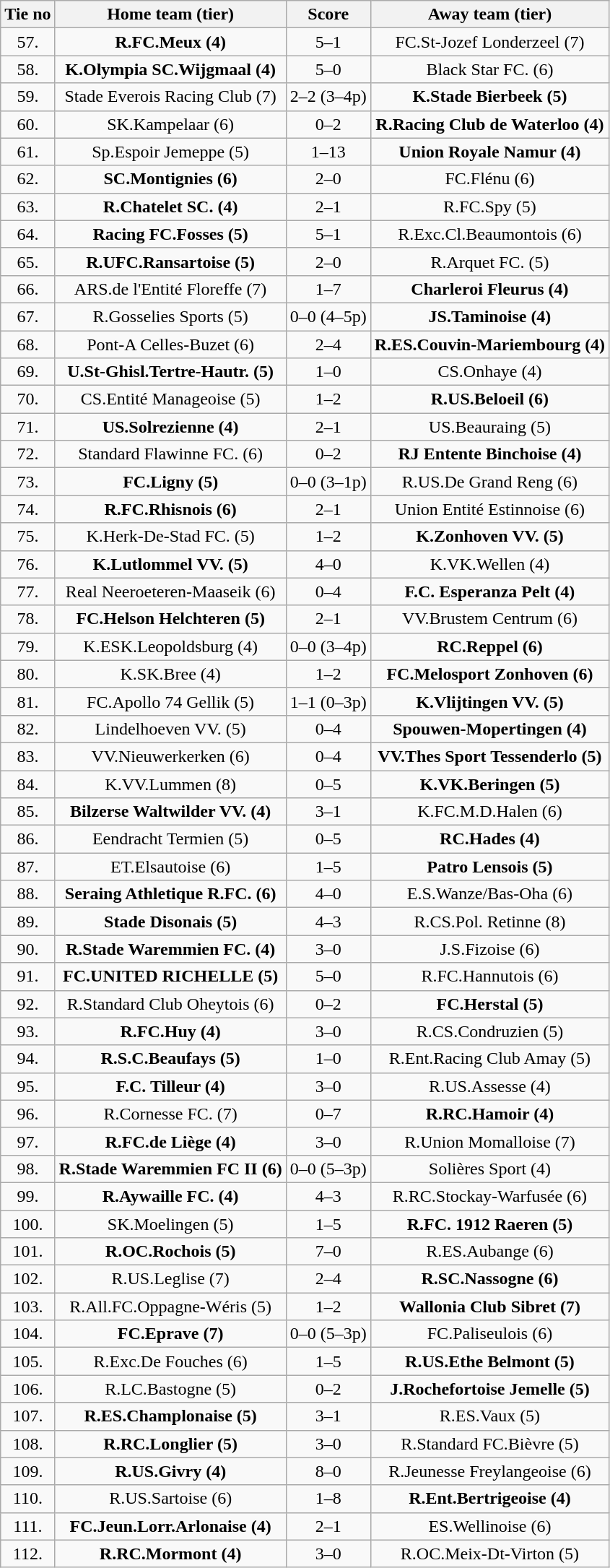<table class="wikitable" style="text-align: center">
<tr>
<th>Tie no</th>
<th>Home team (tier)</th>
<th>Score</th>
<th>Away team (tier)</th>
</tr>
<tr>
<td>57.</td>
<td><strong>R.FC.Meux (4)</strong></td>
<td>5–1</td>
<td>FC.St-Jozef Londerzeel (7)</td>
</tr>
<tr>
<td>58.</td>
<td><strong>K.Olympia SC.Wijgmaal (4)</strong></td>
<td>5–0</td>
<td>Black Star FC. (6)</td>
</tr>
<tr>
<td>59.</td>
<td>Stade Everois Racing Club (7)</td>
<td>2–2 (3–4p)</td>
<td><strong>K.Stade Bierbeek (5)</strong></td>
</tr>
<tr>
<td>60.</td>
<td>SK.Kampelaar (6)</td>
<td>0–2</td>
<td><strong> R.Racing Club de Waterloo (4)</strong></td>
</tr>
<tr>
<td>61.</td>
<td>Sp.Espoir Jemeppe (5)</td>
<td>1–13</td>
<td><strong>Union Royale Namur (4)</strong></td>
</tr>
<tr>
<td>62.</td>
<td><strong>SC.Montignies (6)</strong></td>
<td>2–0</td>
<td>FC.Flénu (6)</td>
</tr>
<tr>
<td>63.</td>
<td><strong>R.Chatelet SC. (4)</strong></td>
<td>2–1</td>
<td>R.FC.Spy (5)</td>
</tr>
<tr>
<td>64.</td>
<td><strong>Racing FC.Fosses (5)</strong></td>
<td>5–1</td>
<td>R.Exc.Cl.Beaumontois (6)</td>
</tr>
<tr>
<td>65.</td>
<td><strong>R.UFC.Ransartoise (5)</strong></td>
<td>2–0</td>
<td>R.Arquet FC. (5)</td>
</tr>
<tr>
<td>66.</td>
<td>ARS.de l'Entité Floreffe (7)</td>
<td>1–7</td>
<td><strong>Charleroi Fleurus (4)</strong></td>
</tr>
<tr>
<td>67.</td>
<td>R.Gosselies Sports (5)</td>
<td>0–0 (4–5p)</td>
<td><strong>JS.Taminoise (4)</strong></td>
</tr>
<tr>
<td>68.</td>
<td>Pont-A Celles-Buzet (6)</td>
<td>2–4</td>
<td><strong>R.ES.Couvin-Mariembourg (4)</strong></td>
</tr>
<tr>
<td>69.</td>
<td><strong>U.St-Ghisl.Tertre-Hautr. (5)</strong></td>
<td>1–0</td>
<td>CS.Onhaye (4)</td>
</tr>
<tr>
<td>70.</td>
<td>CS.Entité Manageoise (5)</td>
<td>1–2</td>
<td><strong>R.US.Beloeil (6)</strong></td>
</tr>
<tr>
<td>71.</td>
<td><strong>US.Solrezienne (4)</strong></td>
<td>2–1</td>
<td>US.Beauraing (5)</td>
</tr>
<tr>
<td>72.</td>
<td>Standard Flawinne FC. (6)</td>
<td>0–2</td>
<td><strong>RJ Entente Binchoise (4)</strong></td>
</tr>
<tr>
<td>73.</td>
<td><strong>FC.Ligny (5)</strong></td>
<td>0–0 (3–1p)</td>
<td>R.US.De Grand Reng (6)</td>
</tr>
<tr>
<td>74.</td>
<td><strong>R.FC.Rhisnois (6)</strong></td>
<td>2–1</td>
<td>Union Entité Estinnoise (6)</td>
</tr>
<tr>
<td>75.</td>
<td>K.Herk-De-Stad FC. (5)</td>
<td>1–2</td>
<td><strong>K.Zonhoven VV. (5)</strong></td>
</tr>
<tr>
<td>76.</td>
<td><strong>K.Lutlommel VV. (5)</strong></td>
<td>4–0</td>
<td>K.VK.Wellen (4)</td>
</tr>
<tr>
<td>77.</td>
<td>Real Neeroeteren-Maaseik (6)</td>
<td>0–4</td>
<td><strong>F.C. Esperanza Pelt (4)</strong></td>
</tr>
<tr>
<td>78.</td>
<td><strong>FC.Helson Helchteren (5)</strong></td>
<td>2–1</td>
<td>VV.Brustem Centrum (6)</td>
</tr>
<tr>
<td>79.</td>
<td>K.ESK.Leopoldsburg (4)</td>
<td>0–0 (3–4p)</td>
<td><strong>RC.Reppel (6)</strong></td>
</tr>
<tr>
<td>80.</td>
<td>K.SK.Bree (4)</td>
<td>1–2</td>
<td><strong>FC.Melosport Zonhoven (6)</strong></td>
</tr>
<tr>
<td>81.</td>
<td>FC.Apollo 74 Gellik (5)</td>
<td>1–1 (0–3p)</td>
<td><strong>K.Vlijtingen VV. (5)</strong></td>
</tr>
<tr>
<td>82.</td>
<td>Lindelhoeven VV. (5)</td>
<td>0–4</td>
<td><strong>Spouwen-Mopertingen (4)</strong></td>
</tr>
<tr>
<td>83.</td>
<td>VV.Nieuwerkerken (6)</td>
<td>0–4</td>
<td><strong>VV.Thes Sport Tessenderlo (5)</strong></td>
</tr>
<tr>
<td>84.</td>
<td>K.VV.Lummen (8)</td>
<td>0–5</td>
<td><strong>K.VK.Beringen (5)</strong></td>
</tr>
<tr>
<td>85.</td>
<td><strong>Bilzerse Waltwilder VV. (4)</strong></td>
<td>3–1</td>
<td>K.FC.M.D.Halen (6)</td>
</tr>
<tr>
<td>86.</td>
<td>Eendracht Termien (5)</td>
<td>0–5</td>
<td><strong>RC.Hades (4)</strong></td>
</tr>
<tr>
<td>87.</td>
<td>ET.Elsautoise (6)</td>
<td>1–5</td>
<td><strong>Patro Lensois (5)</strong></td>
</tr>
<tr>
<td>88.</td>
<td><strong>Seraing Athletique R.FC. (6)</strong></td>
<td>4–0</td>
<td>E.S.Wanze/Bas-Oha (6)</td>
</tr>
<tr>
<td>89.</td>
<td><strong>Stade Disonais (5)</strong></td>
<td>4–3</td>
<td>R.CS.Pol. Retinne (8)</td>
</tr>
<tr>
<td>90.</td>
<td><strong>R.Stade Waremmien FC. (4)</strong></td>
<td>3–0</td>
<td>J.S.Fizoise (6)</td>
</tr>
<tr>
<td>91.</td>
<td><strong>FC.UNITED RICHELLE (5)</strong></td>
<td>5–0</td>
<td>R.FC.Hannutois (6)</td>
</tr>
<tr>
<td>92.</td>
<td>R.Standard Club Oheytois (6)</td>
<td>0–2</td>
<td><strong>FC.Herstal (5)</strong></td>
</tr>
<tr>
<td>93.</td>
<td><strong>R.FC.Huy (4)</strong></td>
<td>3–0</td>
<td>R.CS.Condruzien (5)</td>
</tr>
<tr>
<td>94.</td>
<td><strong>R.S.C.Beaufays (5)</strong></td>
<td>1–0</td>
<td>R.Ent.Racing Club Amay (5)</td>
</tr>
<tr>
<td>95.</td>
<td><strong>F.C. Tilleur (4)</strong></td>
<td>3–0</td>
<td>R.US.Assesse (4)</td>
</tr>
<tr>
<td>96.</td>
<td>R.Cornesse FC. (7)</td>
<td>0–7</td>
<td><strong>R.RC.Hamoir (4)</strong></td>
</tr>
<tr>
<td>97.</td>
<td><strong>R.FC.de Liège (4)</strong></td>
<td>3–0</td>
<td>R.Union Momalloise (7)</td>
</tr>
<tr>
<td>98.</td>
<td><strong>R.Stade Waremmien FC II (6)</strong></td>
<td>0–0 (5–3p)</td>
<td>Solières Sport (4)</td>
</tr>
<tr>
<td>99.</td>
<td><strong>R.Aywaille FC. (4)</strong></td>
<td>4–3</td>
<td>R.RC.Stockay-Warfusée (6)</td>
</tr>
<tr>
<td>100.</td>
<td>SK.Moelingen (5)</td>
<td>1–5</td>
<td><strong>R.FC. 1912 Raeren (5)</strong></td>
</tr>
<tr>
<td>101.</td>
<td><strong>R.OC.Rochois (5)</strong></td>
<td>7–0</td>
<td>R.ES.Aubange (6)</td>
</tr>
<tr>
<td>102.</td>
<td>R.US.Leglise (7)</td>
<td>2–4</td>
<td><strong>R.SC.Nassogne (6)</strong></td>
</tr>
<tr>
<td>103.</td>
<td>R.All.FC.Oppagne-Wéris (5)</td>
<td>1–2</td>
<td><strong>Wallonia Club Sibret (7)</strong></td>
</tr>
<tr>
<td>104.</td>
<td><strong>FC.Eprave (7)</strong></td>
<td>0–0 (5–3p)</td>
<td>FC.Paliseulois (6)</td>
</tr>
<tr>
<td>105.</td>
<td>R.Exc.De Fouches (6)</td>
<td>1–5</td>
<td><strong>R.US.Ethe Belmont (5)</strong></td>
</tr>
<tr>
<td>106.</td>
<td>R.LC.Bastogne (5)</td>
<td>0–2</td>
<td><strong>J.Rochefortoise Jemelle (5)</strong></td>
</tr>
<tr>
<td>107.</td>
<td><strong>R.ES.Champlonaise (5)</strong></td>
<td>3–1</td>
<td>R.ES.Vaux (5)</td>
</tr>
<tr>
<td>108.</td>
<td><strong>R.RC.Longlier (5)</strong></td>
<td>3–0</td>
<td>R.Standard FC.Bièvre (5)</td>
</tr>
<tr>
<td>109.</td>
<td><strong>R.US.Givry (4)</strong></td>
<td>8–0</td>
<td>R.Jeunesse Freylangeoise (6)</td>
</tr>
<tr>
<td>110.</td>
<td>R.US.Sartoise (6)</td>
<td>1–8</td>
<td><strong>R.Ent.Bertrigeoise (4)</strong></td>
</tr>
<tr>
<td>111.</td>
<td><strong>FC.Jeun.Lorr.Arlonaise (4)</strong></td>
<td>2–1</td>
<td>ES.Wellinoise (6)</td>
</tr>
<tr>
<td>112.</td>
<td><strong>R.RC.Mormont (4)</strong></td>
<td>3–0</td>
<td>R.OC.Meix-Dt-Virton (5)</td>
</tr>
</table>
